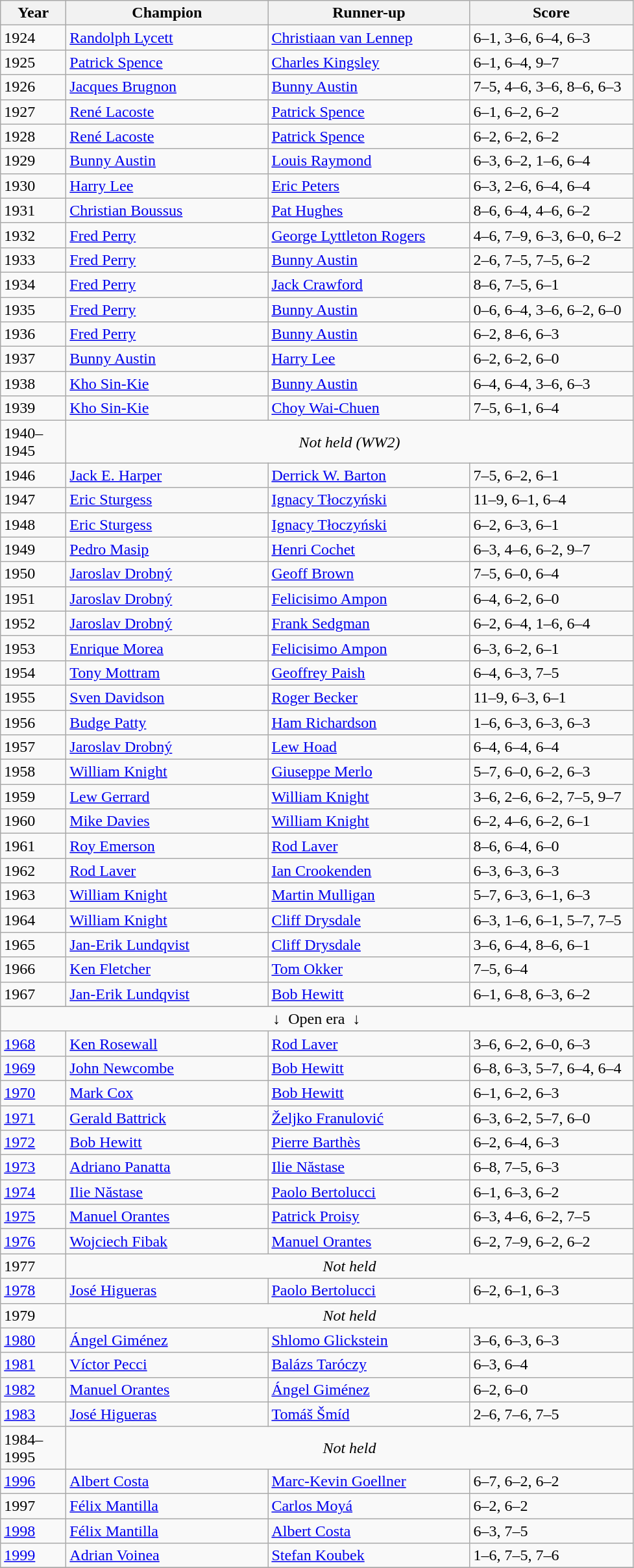<table class="wikitable">
<tr>
<th style="width:60px"><strong>Year</strong></th>
<th style="width:200px"><strong>Champion</strong></th>
<th style="width:200px"><strong>Runner-up</strong></th>
<th style="width:160px"><strong>Score</strong></th>
</tr>
<tr>
<td>1924</td>
<td> <a href='#'>Randolph Lycett</a></td>
<td> <a href='#'>Christiaan van Lennep</a></td>
<td>6–1, 3–6, 6–4, 6–3</td>
</tr>
<tr>
<td>1925</td>
<td> <a href='#'>Patrick Spence</a></td>
<td> <a href='#'>Charles Kingsley</a></td>
<td>6–1, 6–4, 9–7</td>
</tr>
<tr>
<td>1926</td>
<td> <a href='#'>Jacques Brugnon</a></td>
<td> <a href='#'>Bunny Austin</a></td>
<td>7–5, 4–6, 3–6, 8–6, 6–3</td>
</tr>
<tr>
<td>1927</td>
<td> <a href='#'>René Lacoste</a></td>
<td> <a href='#'>Patrick Spence</a></td>
<td>6–1, 6–2, 6–2</td>
</tr>
<tr>
<td>1928</td>
<td> <a href='#'>René Lacoste</a></td>
<td> <a href='#'>Patrick Spence</a></td>
<td>6–2, 6–2, 6–2</td>
</tr>
<tr>
<td>1929 </td>
<td> <a href='#'>Bunny Austin</a></td>
<td> <a href='#'>Louis Raymond</a></td>
<td>6–3, 6–2, 1–6, 6–4</td>
</tr>
<tr>
<td>1930</td>
<td> <a href='#'>Harry Lee</a></td>
<td> <a href='#'>Eric Peters</a></td>
<td>6–3, 2–6, 6–4, 6–4</td>
</tr>
<tr>
<td>1931</td>
<td> <a href='#'>Christian Boussus</a></td>
<td> <a href='#'>Pat Hughes</a></td>
<td>8–6, 6–4, 4–6, 6–2</td>
</tr>
<tr>
<td>1932</td>
<td> <a href='#'>Fred Perry</a></td>
<td> <a href='#'>George Lyttleton Rogers</a></td>
<td>4–6, 7–9, 6–3, 6–0, 6–2</td>
</tr>
<tr>
<td>1933</td>
<td> <a href='#'>Fred Perry</a></td>
<td> <a href='#'>Bunny Austin</a></td>
<td>2–6, 7–5, 7–5, 6–2</td>
</tr>
<tr>
<td>1934</td>
<td> <a href='#'>Fred Perry</a></td>
<td> <a href='#'>Jack Crawford</a></td>
<td>8–6, 7–5, 6–1</td>
</tr>
<tr>
<td>1935</td>
<td> <a href='#'>Fred Perry</a></td>
<td> <a href='#'>Bunny Austin</a></td>
<td>0–6, 6–4, 3–6, 6–2, 6–0</td>
</tr>
<tr>
<td>1936</td>
<td> <a href='#'>Fred Perry</a></td>
<td> <a href='#'>Bunny Austin</a></td>
<td>6–2, 8–6, 6–3</td>
</tr>
<tr>
<td>1937</td>
<td> <a href='#'>Bunny Austin</a></td>
<td> <a href='#'>Harry Lee</a></td>
<td>6–2, 6–2, 6–0</td>
</tr>
<tr>
<td>1938</td>
<td> <a href='#'>Kho Sin-Kie</a></td>
<td> <a href='#'>Bunny Austin</a></td>
<td>6–4, 6–4, 3–6, 6–3</td>
</tr>
<tr>
<td>1939</td>
<td> <a href='#'>Kho Sin-Kie</a></td>
<td> <a href='#'>Choy Wai-Chuen</a></td>
<td>7–5, 6–1, 6–4</td>
</tr>
<tr>
<td style=background:>1940–1945</td>
<td colspan=3 align=center style=background:><em>Not held (WW2)</em></td>
</tr>
<tr>
<td>1946</td>
<td> <a href='#'>Jack E. Harper</a></td>
<td> <a href='#'>Derrick W. Barton</a></td>
<td>7–5, 6–2, 6–1</td>
</tr>
<tr>
<td>1947</td>
<td> <a href='#'>Eric Sturgess</a></td>
<td> <a href='#'>Ignacy Tłoczyński</a></td>
<td>11–9, 6–1, 6–4</td>
</tr>
<tr>
<td>1948</td>
<td> <a href='#'>Eric Sturgess</a></td>
<td> <a href='#'>Ignacy Tłoczyński</a></td>
<td>6–2, 6–3, 6–1</td>
</tr>
<tr>
<td>1949</td>
<td>  <a href='#'>Pedro Masip</a></td>
<td> <a href='#'>Henri Cochet</a></td>
<td>6–3, 4–6, 6–2, 9–7</td>
</tr>
<tr>
<td>1950</td>
<td> <a href='#'>Jaroslav Drobný</a></td>
<td> <a href='#'>Geoff Brown</a></td>
<td>7–5, 6–0, 6–4</td>
</tr>
<tr>
<td>1951</td>
<td> <a href='#'>Jaroslav Drobný</a></td>
<td> <a href='#'>Felicisimo Ampon</a></td>
<td>6–4, 6–2, 6–0</td>
</tr>
<tr>
<td>1952</td>
<td> <a href='#'>Jaroslav Drobný</a></td>
<td> <a href='#'>Frank Sedgman</a></td>
<td>6–2, 6–4, 1–6, 6–4</td>
</tr>
<tr>
<td>1953</td>
<td> <a href='#'>Enrique Morea</a></td>
<td> <a href='#'>Felicisimo Ampon</a></td>
<td>6–3, 6–2, 6–1</td>
</tr>
<tr>
<td>1954</td>
<td> <a href='#'>Tony Mottram</a></td>
<td> <a href='#'>Geoffrey Paish</a></td>
<td>6–4, 6–3, 7–5</td>
</tr>
<tr>
<td>1955</td>
<td> <a href='#'>Sven Davidson</a></td>
<td> <a href='#'>Roger Becker</a></td>
<td>11–9, 6–3, 6–1</td>
</tr>
<tr>
<td>1956</td>
<td> <a href='#'>Budge Patty</a></td>
<td> <a href='#'>Ham Richardson</a></td>
<td>1–6, 6–3, 6–3, 6–3</td>
</tr>
<tr>
<td>1957</td>
<td> <a href='#'>Jaroslav Drobný</a></td>
<td> <a href='#'>Lew Hoad</a></td>
<td>6–4, 6–4, 6–4</td>
</tr>
<tr>
<td>1958</td>
<td> <a href='#'>William Knight</a></td>
<td> <a href='#'>Giuseppe Merlo</a></td>
<td>5–7, 6–0, 6–2, 6–3</td>
</tr>
<tr>
<td>1959</td>
<td> <a href='#'>Lew Gerrard</a></td>
<td> <a href='#'>William Knight</a></td>
<td>3–6, 2–6, 6–2, 7–5, 9–7</td>
</tr>
<tr>
<td>1960</td>
<td> <a href='#'>Mike Davies</a></td>
<td> <a href='#'>William Knight</a></td>
<td>6–2, 4–6, 6–2, 6–1</td>
</tr>
<tr>
<td>1961</td>
<td> <a href='#'>Roy Emerson</a></td>
<td> <a href='#'>Rod Laver</a></td>
<td>8–6, 6–4, 6–0</td>
</tr>
<tr>
<td>1962</td>
<td> <a href='#'>Rod Laver</a></td>
<td> <a href='#'>Ian Crookenden</a></td>
<td>6–3, 6–3, 6–3</td>
</tr>
<tr>
<td>1963</td>
<td> <a href='#'>William Knight</a></td>
<td> <a href='#'>Martin Mulligan</a></td>
<td>5–7, 6–3, 6–1, 6–3</td>
</tr>
<tr>
<td>1964</td>
<td> <a href='#'>William Knight</a></td>
<td> <a href='#'>Cliff Drysdale</a></td>
<td>6–3, 1–6, 6–1, 5–7, 7–5</td>
</tr>
<tr>
<td>1965</td>
<td> <a href='#'>Jan-Erik Lundqvist</a></td>
<td> <a href='#'>Cliff Drysdale</a></td>
<td>3–6, 6–4, 8–6, 6–1</td>
</tr>
<tr>
<td>1966</td>
<td> <a href='#'>Ken Fletcher</a></td>
<td> <a href='#'>Tom Okker</a></td>
<td>7–5, 6–4</td>
</tr>
<tr>
<td>1967</td>
<td> <a href='#'>Jan-Erik Lundqvist</a></td>
<td> <a href='#'>Bob Hewitt</a></td>
<td>6–1, 6–8, 6–3, 6–2</td>
</tr>
<tr>
</tr>
<tr>
<td colspan="4" align="center">↓  Open era  ↓</td>
</tr>
<tr>
<td><a href='#'>1968</a></td>
<td> <a href='#'>Ken Rosewall</a></td>
<td> <a href='#'>Rod Laver</a></td>
<td>3–6, 6–2, 6–0, 6–3</td>
</tr>
<tr>
<td><a href='#'>1969</a></td>
<td> <a href='#'>John Newcombe</a></td>
<td> <a href='#'>Bob Hewitt</a></td>
<td>6–8, 6–3, 5–7, 6–4, 6–4</td>
</tr>
<tr>
<td><a href='#'>1970</a></td>
<td> <a href='#'>Mark Cox</a></td>
<td> <a href='#'>Bob Hewitt</a></td>
<td>6–1, 6–2, 6–3</td>
</tr>
<tr>
<td><a href='#'>1971</a></td>
<td> <a href='#'>Gerald Battrick</a></td>
<td> <a href='#'>Željko Franulović</a></td>
<td>6–3, 6–2, 5–7, 6–0</td>
</tr>
<tr>
<td><a href='#'>1972</a></td>
<td> <a href='#'>Bob Hewitt</a></td>
<td> <a href='#'>Pierre Barthès</a></td>
<td>6–2, 6–4, 6–3</td>
</tr>
<tr>
<td><a href='#'>1973</a></td>
<td> <a href='#'>Adriano Panatta</a></td>
<td> <a href='#'>Ilie Năstase</a></td>
<td>6–8, 7–5, 6–3</td>
</tr>
<tr>
<td><a href='#'>1974</a></td>
<td> <a href='#'>Ilie Năstase</a></td>
<td> <a href='#'>Paolo Bertolucci</a></td>
<td>6–1, 6–3, 6–2</td>
</tr>
<tr>
<td><a href='#'>1975</a></td>
<td> <a href='#'>Manuel Orantes</a></td>
<td> <a href='#'>Patrick Proisy</a></td>
<td>6–3, 4–6, 6–2, 7–5</td>
</tr>
<tr>
<td><a href='#'>1976</a></td>
<td> <a href='#'>Wojciech Fibak</a></td>
<td> <a href='#'>Manuel Orantes</a></td>
<td>6–2, 7–9, 6–2, 6–2</td>
</tr>
<tr>
<td style=background:>1977</td>
<td colspan=3 align=center style=background:><em>Not held</em></td>
</tr>
<tr>
<td><a href='#'>1978</a></td>
<td> <a href='#'>José Higueras</a></td>
<td> <a href='#'>Paolo Bertolucci</a></td>
<td>6–2, 6–1, 6–3</td>
</tr>
<tr>
<td style=background:>1979</td>
<td colspan=3 align=center style=background:><em>Not held</em></td>
</tr>
<tr>
<td><a href='#'>1980</a></td>
<td> <a href='#'>Ángel Giménez</a></td>
<td> <a href='#'>Shlomo Glickstein</a></td>
<td>3–6, 6–3, 6–3</td>
</tr>
<tr>
<td><a href='#'>1981</a></td>
<td> <a href='#'>Víctor Pecci</a></td>
<td> <a href='#'>Balázs Taróczy</a></td>
<td>6–3, 6–4</td>
</tr>
<tr>
<td><a href='#'>1982</a></td>
<td> <a href='#'>Manuel Orantes</a></td>
<td> <a href='#'>Ángel Giménez</a></td>
<td>6–2, 6–0</td>
</tr>
<tr>
<td><a href='#'>1983</a></td>
<td> <a href='#'>José Higueras</a></td>
<td> <a href='#'>Tomáš Šmíd</a></td>
<td>2–6, 7–6, 7–5</td>
</tr>
<tr>
<td style=background:>1984–1995</td>
<td colspan=3 align=center style=background:><em>Not held</em></td>
</tr>
<tr>
<td><a href='#'>1996</a></td>
<td> <a href='#'>Albert Costa</a></td>
<td> <a href='#'>Marc-Kevin Goellner</a></td>
<td>6–7, 6–2, 6–2</td>
</tr>
<tr>
<td>1997</td>
<td> <a href='#'>Félix Mantilla</a></td>
<td>  <a href='#'>Carlos Moyá</a></td>
<td>6–2, 6–2</td>
</tr>
<tr>
<td><a href='#'>1998</a></td>
<td> <a href='#'>Félix Mantilla</a></td>
<td> <a href='#'>Albert Costa</a></td>
<td>6–3, 7–5</td>
</tr>
<tr>
<td><a href='#'>1999</a></td>
<td> <a href='#'>Adrian Voinea</a></td>
<td> <a href='#'>Stefan Koubek</a></td>
<td>1–6, 7–5, 7–6</td>
</tr>
<tr>
</tr>
</table>
